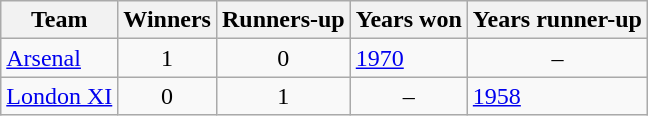<table class="wikitable sortable">
<tr>
<th>Team</th>
<th>Winners</th>
<th>Runners-up</th>
<th class="unsortable">Years won</th>
<th class="unsortable">Years runner-up</th>
</tr>
<tr>
<td><a href='#'>Arsenal</a></td>
<td style="text-align:center;">1</td>
<td style="text-align:center;">0</td>
<td><a href='#'>1970</a></td>
<td align=center>–</td>
</tr>
<tr>
<td><a href='#'>London XI</a></td>
<td style="text-align:center;">0</td>
<td style="text-align:center;">1</td>
<td align=center>–</td>
<td><a href='#'>1958</a></td>
</tr>
</table>
